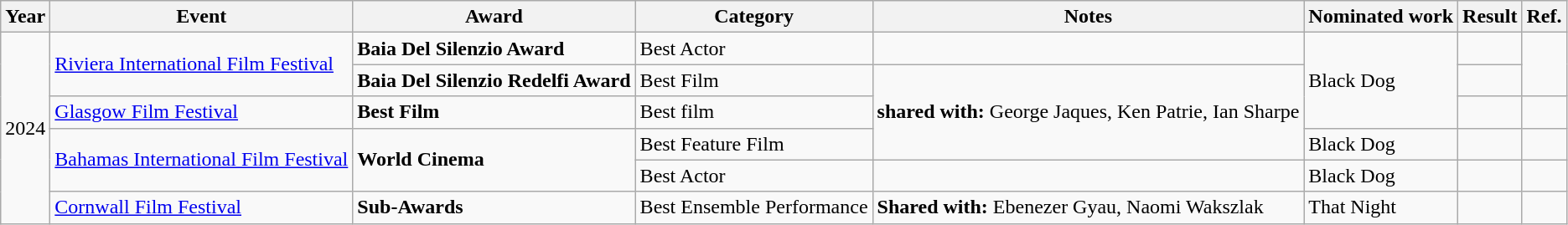<table class="wikitable">
<tr>
<th>Year</th>
<th>Event</th>
<th>Award</th>
<th>Category</th>
<th>Notes</th>
<th>Nominated work</th>
<th>Result</th>
<th>Ref.</th>
</tr>
<tr>
<td rowspan="6">2024</td>
<td rowspan="2"><a href='#'>Riviera International Film Festival</a></td>
<td><strong>Baia Del Silenzio Award</strong></td>
<td>Best Actor</td>
<td></td>
<td rowspan="3">Black Dog</td>
<td></td>
<td rowspan="2"></td>
</tr>
<tr>
<td><strong>Baia Del Silenzio Redelfi Award</strong></td>
<td>Best Film</td>
<td rowspan="3"><strong>shared with:</strong> George Jaques, Ken Patrie, Ian Sharpe</td>
<td></td>
</tr>
<tr>
<td><a href='#'>Glasgow Film Festival</a></td>
<td><strong>Best Film</strong></td>
<td>Best film</td>
<td></td>
<td></td>
</tr>
<tr>
<td rowspan="2"><a href='#'>Bahamas International Film Festival</a></td>
<td rowspan="2"><strong>World Cinema</strong></td>
<td>Best Feature Film</td>
<td>Black Dog</td>
<td></td>
<td></td>
</tr>
<tr>
<td>Best Actor</td>
<td></td>
<td>Black Dog</td>
<td></td>
<td></td>
</tr>
<tr>
<td><a href='#'>Cornwall Film Festival</a></td>
<td><strong>Sub-Awards</strong></td>
<td>Best Ensemble Performance</td>
<td><strong>Shared with:</strong> Ebenezer Gyau, Naomi Wakszlak</td>
<td>That Night</td>
<td></td>
<td></td>
</tr>
</table>
